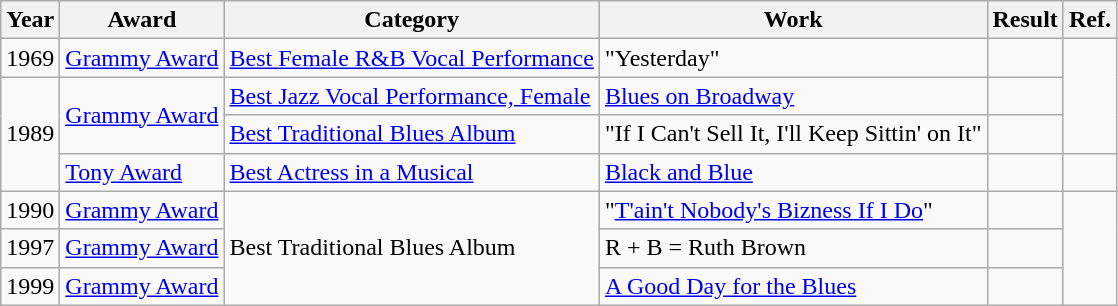<table class="wikitable">
<tr>
<th>Year</th>
<th>Award</th>
<th>Category</th>
<th>Work</th>
<th>Result</th>
<th>Ref.</th>
</tr>
<tr>
<td>1969</td>
<td><a href='#'>Grammy Award</a></td>
<td><a href='#'>Best Female R&B Vocal Performance</a></td>
<td>"Yesterday"</td>
<td></td>
<td Rowspan=3></td>
</tr>
<tr>
<td rowspan=3>1989</td>
<td rowspan=2><a href='#'>Grammy Award</a></td>
<td><a href='#'>Best Jazz Vocal Performance, Female</a></td>
<td><a href='#'>Blues on Broadway</a></td>
<td></td>
</tr>
<tr>
<td><a href='#'>Best Traditional Blues Album</a></td>
<td>"If I Can't Sell It, I'll Keep Sittin' on It"</td>
<td></td>
</tr>
<tr>
<td><a href='#'>Tony Award</a></td>
<td><a href='#'>Best Actress in a Musical</a></td>
<td><a href='#'>Black and Blue</a></td>
<td></td>
<td></td>
</tr>
<tr>
<td>1990</td>
<td><a href='#'>Grammy Award</a></td>
<td rowspan=3>Best Traditional Blues Album</td>
<td>"<a href='#'>T'ain't Nobody's Bizness If I Do</a>"</td>
<td></td>
<td rowspan=3></td>
</tr>
<tr>
<td>1997</td>
<td><a href='#'>Grammy Award</a></td>
<td>R + B = Ruth Brown</td>
<td></td>
</tr>
<tr>
<td>1999</td>
<td><a href='#'>Grammy Award</a></td>
<td><a href='#'>A Good Day for the Blues</a></td>
<td></td>
</tr>
</table>
